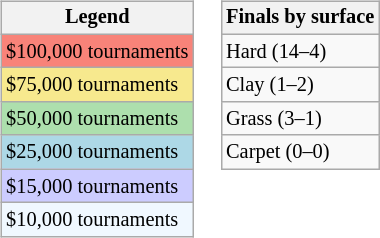<table>
<tr valign=top>
<td><br><table class=wikitable style="font-size:85%">
<tr>
<th>Legend</th>
</tr>
<tr style="background:#f88379;">
<td>$100,000 tournaments</td>
</tr>
<tr style="background:#f7e98e;">
<td>$75,000 tournaments</td>
</tr>
<tr style="background:#addfad;">
<td>$50,000 tournaments</td>
</tr>
<tr style="background:lightblue;">
<td>$25,000 tournaments</td>
</tr>
<tr style="background:#ccccff;">
<td>$15,000 tournaments</td>
</tr>
<tr style="background:#f0f8ff;">
<td>$10,000 tournaments</td>
</tr>
</table>
</td>
<td><br><table class=wikitable style="font-size:85%">
<tr>
<th>Finals by surface</th>
</tr>
<tr>
<td>Hard (14–4)</td>
</tr>
<tr>
<td>Clay (1–2)</td>
</tr>
<tr>
<td>Grass (3–1)</td>
</tr>
<tr>
<td>Carpet (0–0)</td>
</tr>
</table>
</td>
</tr>
</table>
